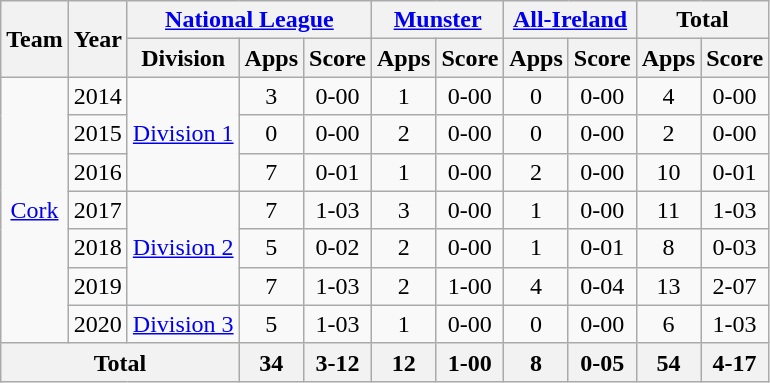<table class="wikitable" style="text-align:center">
<tr>
<th rowspan="2">Team</th>
<th rowspan="2">Year</th>
<th colspan="3"><a href='#'>National League</a></th>
<th colspan="2"><a href='#'>Munster</a></th>
<th colspan="2"><a href='#'>All-Ireland</a></th>
<th colspan="2">Total</th>
</tr>
<tr>
<th>Division</th>
<th>Apps</th>
<th>Score</th>
<th>Apps</th>
<th>Score</th>
<th>Apps</th>
<th>Score</th>
<th>Apps</th>
<th>Score</th>
</tr>
<tr>
<td rowspan="7"><a href='#'>Cork</a></td>
<td>2014</td>
<td rowspan="3"><a href='#'>Division 1</a></td>
<td>3</td>
<td>0-00</td>
<td>1</td>
<td>0-00</td>
<td>0</td>
<td>0-00</td>
<td>4</td>
<td>0-00</td>
</tr>
<tr>
<td>2015</td>
<td>0</td>
<td>0-00</td>
<td>2</td>
<td>0-00</td>
<td>0</td>
<td>0-00</td>
<td>2</td>
<td>0-00</td>
</tr>
<tr>
<td>2016</td>
<td>7</td>
<td>0-01</td>
<td>1</td>
<td>0-00</td>
<td>2</td>
<td>0-00</td>
<td>10</td>
<td>0-01</td>
</tr>
<tr>
<td>2017</td>
<td rowspan="3"><a href='#'>Division 2</a></td>
<td>7</td>
<td>1-03</td>
<td>3</td>
<td>0-00</td>
<td>1</td>
<td>0-00</td>
<td>11</td>
<td>1-03</td>
</tr>
<tr>
<td>2018</td>
<td>5</td>
<td>0-02</td>
<td>2</td>
<td>0-00</td>
<td>1</td>
<td>0-01</td>
<td>8</td>
<td>0-03</td>
</tr>
<tr>
<td>2019</td>
<td>7</td>
<td>1-03</td>
<td>2</td>
<td>1-00</td>
<td>4</td>
<td>0-04</td>
<td>13</td>
<td>2-07</td>
</tr>
<tr>
<td>2020</td>
<td rowspan="1"><a href='#'>Division 3</a></td>
<td>5</td>
<td>1-03</td>
<td>1</td>
<td>0-00</td>
<td>0</td>
<td>0-00</td>
<td>6</td>
<td>1-03</td>
</tr>
<tr>
<th colspan="3">Total</th>
<th>34</th>
<th>3-12</th>
<th>12</th>
<th>1-00</th>
<th>8</th>
<th>0-05</th>
<th>54</th>
<th>4-17</th>
</tr>
</table>
